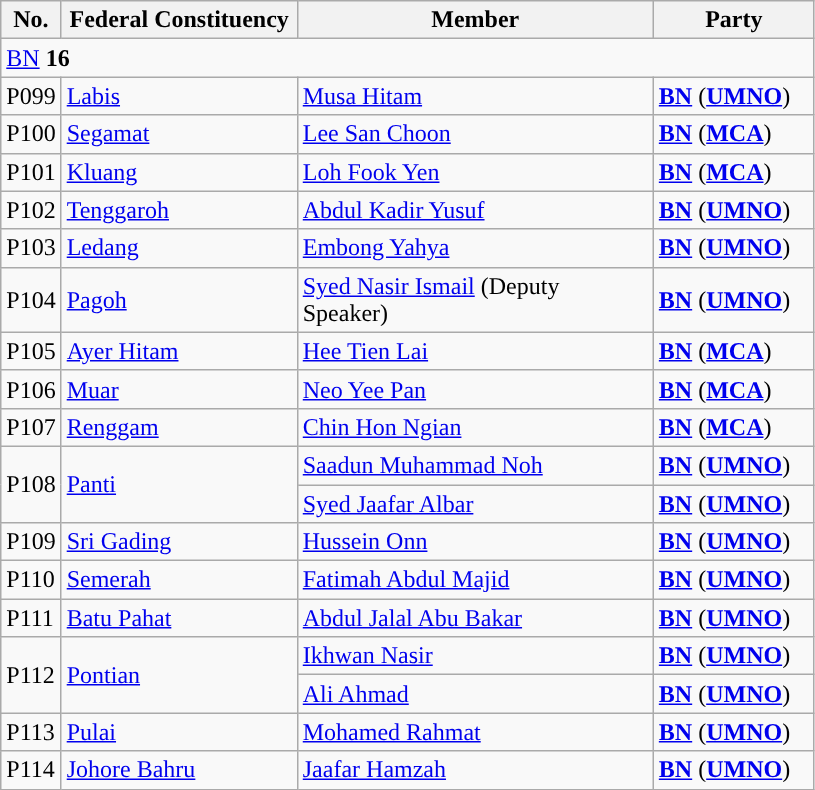<table class="wikitable sortable">
<tr>
<th style="width:30px;">No.</th>
<th style="width:150px;">Federal Constituency</th>
<th style="width:230px;">Member</th>
<th style="width:100px;">Party</th>
</tr>
<tr>
<td colspan="4"><a href='#'>BN</a> <strong>16</strong></td>
</tr>
<tr>
<td>P099</td>
<td><a href='#'>Labis</a></td>
<td><a href='#'>Musa Hitam</a></td>
<td><strong><a href='#'>BN</a></strong> (<strong><a href='#'>UMNO</a></strong>)</td>
</tr>
<tr>
<td>P100</td>
<td><a href='#'>Segamat</a></td>
<td><a href='#'>Lee San Choon</a></td>
<td><strong><a href='#'>BN</a></strong> (<strong><a href='#'>MCA</a></strong>)</td>
</tr>
<tr>
<td>P101</td>
<td><a href='#'>Kluang</a></td>
<td><a href='#'>Loh Fook Yen</a></td>
<td><strong><a href='#'>BN</a></strong> (<strong><a href='#'>MCA</a></strong>)</td>
</tr>
<tr>
<td>P102</td>
<td><a href='#'>Tenggaroh</a></td>
<td><a href='#'>Abdul Kadir Yusuf</a></td>
<td><strong><a href='#'>BN</a></strong> (<strong><a href='#'>UMNO</a></strong>)</td>
</tr>
<tr>
<td>P103</td>
<td><a href='#'>Ledang</a></td>
<td><a href='#'>Embong Yahya</a></td>
<td><strong><a href='#'>BN</a></strong> (<strong><a href='#'>UMNO</a></strong>)</td>
</tr>
<tr>
<td>P104</td>
<td><a href='#'>Pagoh</a></td>
<td><a href='#'>Syed Nasir Ismail</a> (Deputy Speaker)</td>
<td><strong><a href='#'>BN</a></strong> (<strong><a href='#'>UMNO</a></strong>)</td>
</tr>
<tr>
<td>P105</td>
<td><a href='#'>Ayer Hitam</a></td>
<td><a href='#'>Hee Tien Lai</a></td>
<td><strong><a href='#'>BN</a></strong> (<strong><a href='#'>MCA</a></strong>)</td>
</tr>
<tr>
<td>P106</td>
<td><a href='#'>Muar</a></td>
<td><a href='#'>Neo Yee Pan</a></td>
<td><strong><a href='#'>BN</a></strong> (<strong><a href='#'>MCA</a></strong>)</td>
</tr>
<tr>
<td>P107</td>
<td><a href='#'>Renggam</a></td>
<td><a href='#'>Chin Hon Ngian</a></td>
<td><strong><a href='#'>BN</a></strong> (<strong><a href='#'>MCA</a></strong>)</td>
</tr>
<tr>
<td rowspan=2>P108</td>
<td rowspan=2><a href='#'>Panti</a></td>
<td><a href='#'>Saadun Muhammad Noh</a> </td>
<td><strong><a href='#'>BN</a></strong> (<strong><a href='#'>UMNO</a></strong>)</td>
</tr>
<tr>
<td><a href='#'>Syed Jaafar Albar</a> </td>
<td><strong><a href='#'>BN</a></strong> (<strong><a href='#'>UMNO</a></strong>)</td>
</tr>
<tr>
<td>P109</td>
<td><a href='#'>Sri Gading</a></td>
<td><a href='#'>Hussein Onn</a></td>
<td><strong><a href='#'>BN</a></strong> (<strong><a href='#'>UMNO</a></strong>)</td>
</tr>
<tr>
<td>P110</td>
<td><a href='#'>Semerah</a></td>
<td><a href='#'>Fatimah Abdul Majid</a></td>
<td><strong><a href='#'>BN</a></strong> (<strong><a href='#'>UMNO</a></strong>)</td>
</tr>
<tr>
<td>P111</td>
<td><a href='#'>Batu Pahat</a></td>
<td><a href='#'>Abdul Jalal Abu Bakar</a></td>
<td><strong><a href='#'>BN</a></strong> (<strong><a href='#'>UMNO</a></strong>)</td>
</tr>
<tr>
<td rowspan=2>P112</td>
<td rowspan=2><a href='#'>Pontian</a></td>
<td><a href='#'>Ikhwan Nasir</a> </td>
<td><strong><a href='#'>BN</a></strong> (<strong><a href='#'>UMNO</a></strong>)</td>
</tr>
<tr>
<td><a href='#'>Ali Ahmad</a> </td>
<td><strong><a href='#'>BN</a></strong> (<strong><a href='#'>UMNO</a></strong>)</td>
</tr>
<tr>
<td>P113</td>
<td><a href='#'>Pulai</a></td>
<td><a href='#'>Mohamed Rahmat</a></td>
<td><strong><a href='#'>BN</a></strong> (<strong><a href='#'>UMNO</a></strong>)</td>
</tr>
<tr>
<td>P114</td>
<td><a href='#'>Johore Bahru</a></td>
<td><a href='#'>Jaafar Hamzah</a></td>
<td><strong><a href='#'>BN</a></strong> (<strong><a href='#'>UMNO</a></strong>)</td>
</tr>
</table>
